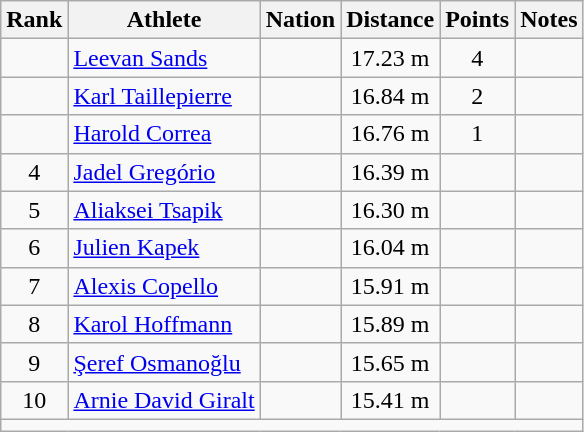<table class="wikitable mw-datatable sortable" style="text-align:center;">
<tr>
<th>Rank</th>
<th>Athlete</th>
<th>Nation</th>
<th>Distance</th>
<th>Points</th>
<th>Notes</th>
</tr>
<tr>
<td></td>
<td align=left><a href='#'>Leevan Sands</a></td>
<td align=left></td>
<td>17.23 m </td>
<td>4</td>
<td></td>
</tr>
<tr>
<td></td>
<td align=left><a href='#'>Karl Taillepierre</a></td>
<td align=left></td>
<td>16.84 m </td>
<td>2</td>
<td></td>
</tr>
<tr>
<td></td>
<td align=left><a href='#'>Harold Correa</a></td>
<td align=left></td>
<td>16.76 m </td>
<td>1</td>
<td></td>
</tr>
<tr>
<td>4</td>
<td align=left><a href='#'>Jadel Gregório</a></td>
<td align=left></td>
<td>16.39 m </td>
<td></td>
<td></td>
</tr>
<tr>
<td>5</td>
<td align=left><a href='#'>Aliaksei Tsapik</a></td>
<td align=left></td>
<td>16.30 m </td>
<td></td>
<td></td>
</tr>
<tr>
<td>6</td>
<td align=left><a href='#'>Julien Kapek</a></td>
<td align=left></td>
<td>16.04 m </td>
<td></td>
<td></td>
</tr>
<tr>
<td>7</td>
<td align=left><a href='#'>Alexis Copello</a></td>
<td align=left></td>
<td>15.91 m </td>
<td></td>
<td></td>
</tr>
<tr>
<td>8</td>
<td align=left><a href='#'>Karol Hoffmann</a></td>
<td align=left></td>
<td>15.89 m </td>
<td></td>
<td></td>
</tr>
<tr>
<td>9</td>
<td align=left><a href='#'>Şeref Osmanoğlu</a></td>
<td align=left></td>
<td>15.65 m </td>
<td></td>
<td></td>
</tr>
<tr>
<td>10</td>
<td align=left><a href='#'>Arnie David Giralt</a></td>
<td align=left></td>
<td>15.41 m </td>
<td></td>
<td></td>
</tr>
<tr class="sortbottom">
<td colspan=6></td>
</tr>
</table>
